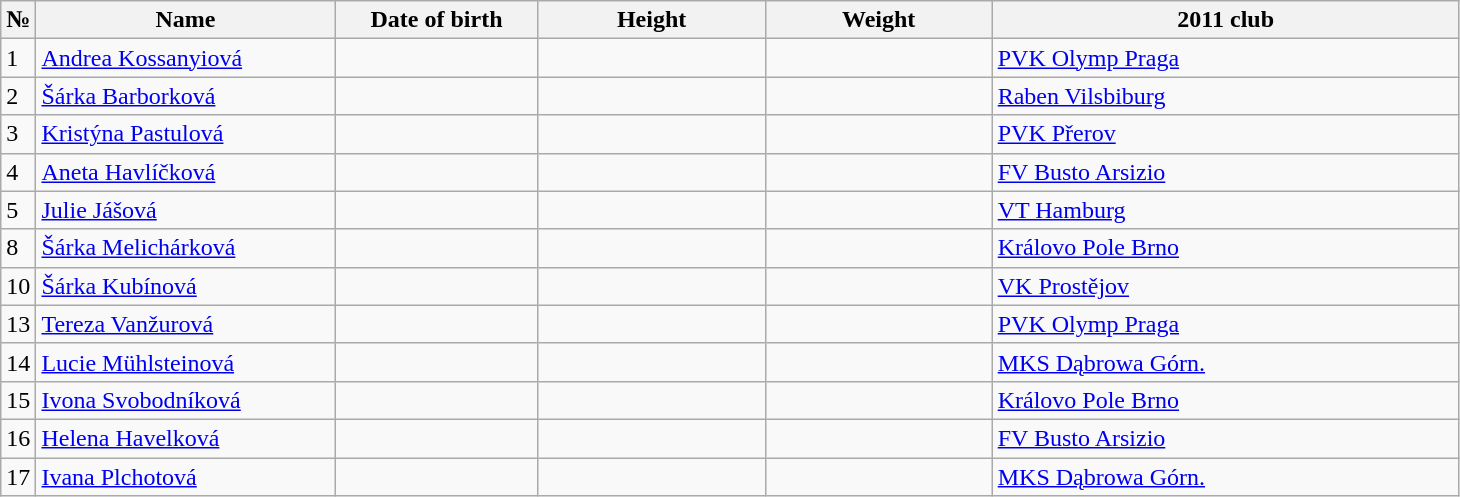<table class=wikitable sortable style=font-size:100%; text-align:center;>
<tr>
<th>№</th>
<th style=width:12em>Name</th>
<th style=width:8em>Date of birth</th>
<th style=width:9em>Height</th>
<th style=width:9em>Weight</th>
<th style=width:19em>2011 club</th>
</tr>
<tr>
<td>1</td>
<td><a href='#'>Andrea Kossanyiová</a></td>
<td></td>
<td></td>
<td></td>
<td> <a href='#'>PVK Olymp Praga</a></td>
</tr>
<tr>
<td>2</td>
<td><a href='#'>Šárka Barborková</a></td>
<td></td>
<td></td>
<td></td>
<td> <a href='#'>Raben Vilsbiburg</a></td>
</tr>
<tr>
<td>3</td>
<td><a href='#'>Kristýna Pastulová</a></td>
<td></td>
<td></td>
<td></td>
<td> <a href='#'>PVK Přerov</a></td>
</tr>
<tr>
<td>4</td>
<td><a href='#'>Aneta Havlíčková</a></td>
<td></td>
<td></td>
<td></td>
<td> <a href='#'>FV Busto Arsizio</a></td>
</tr>
<tr>
<td>5</td>
<td><a href='#'>Julie Jášová</a></td>
<td></td>
<td></td>
<td></td>
<td> <a href='#'>VT Hamburg</a></td>
</tr>
<tr>
<td>8</td>
<td><a href='#'>Šárka Melichárková</a></td>
<td></td>
<td></td>
<td></td>
<td> <a href='#'>Královo Pole Brno</a></td>
</tr>
<tr>
<td>10</td>
<td><a href='#'>Šárka Kubínová</a></td>
<td></td>
<td></td>
<td></td>
<td> <a href='#'>VK Prostějov</a></td>
</tr>
<tr>
<td>13</td>
<td><a href='#'>Tereza Vanžurová</a></td>
<td></td>
<td></td>
<td></td>
<td> <a href='#'>PVK Olymp Praga</a></td>
</tr>
<tr>
<td>14</td>
<td><a href='#'>Lucie Mühlsteinová</a></td>
<td></td>
<td></td>
<td></td>
<td> <a href='#'>MKS Dąbrowa Górn.</a></td>
</tr>
<tr>
<td>15</td>
<td><a href='#'>Ivona Svobodníková</a></td>
<td></td>
<td></td>
<td></td>
<td> <a href='#'>Královo Pole Brno</a></td>
</tr>
<tr>
<td>16</td>
<td><a href='#'>Helena Havelková</a></td>
<td></td>
<td></td>
<td></td>
<td> <a href='#'>FV Busto Arsizio</a></td>
</tr>
<tr>
<td>17</td>
<td><a href='#'>Ivana Plchotová</a></td>
<td></td>
<td></td>
<td></td>
<td> <a href='#'>MKS Dąbrowa Górn.</a></td>
</tr>
</table>
